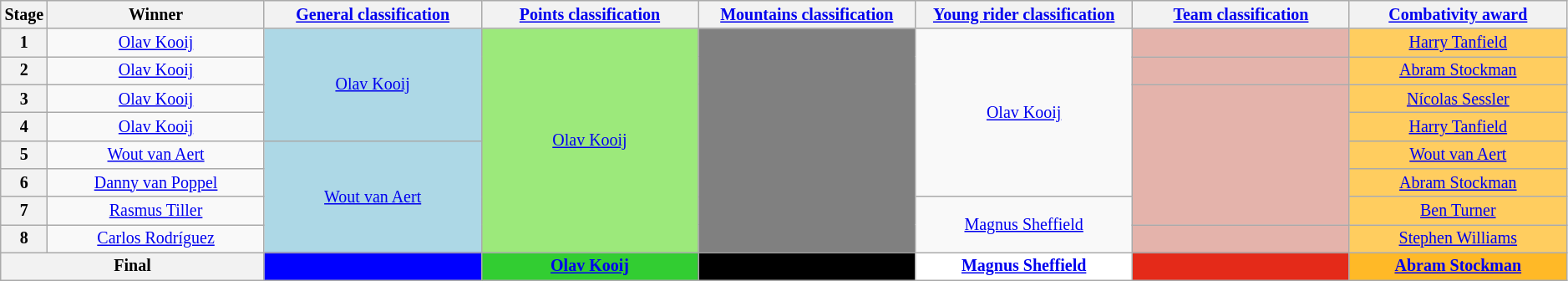<table class="wikitable" style="text-align: center; font-size:smaller;">
<tr style="background:#efefef;">
<th scope="col" style="width:2%;">Stage</th>
<th scope="col" style="width:14%;">Winner</th>
<th scope="col" style="width:14%;"><a href='#'>General classification</a><br></th>
<th scope="col" style="width:14%;"><a href='#'>Points classification</a><br></th>
<th scope="col" style="width:14%;"><a href='#'>Mountains classification</a><br></th>
<th scope="col" style="width:14%;"><a href='#'>Young rider classification</a><br></th>
<th scope="col" style="width:14%;"><a href='#'>Team classification</a></th>
<th scope="col" style="width:14%;"><a href='#'>Combativity award</a><br></th>
</tr>
<tr>
<th>1</th>
<td><a href='#'>Olav Kooij</a></td>
<td style="background:lightblue;" rowspan=4><a href='#'>Olav Kooij</a></td>
<td style="background:#9CE97B;" rowspan=8><a href='#'>Olav Kooij</a></td>
<td style="background:grey;" rowspan=8></td>
<td style="background:offwhite;" rowspan=6><a href='#'>Olav Kooij</a></td>
<td style="background:#E4B3AB;"></td>
<td style="background:#FFCD5F;"><a href='#'>Harry Tanfield</a></td>
</tr>
<tr>
<th>2</th>
<td><a href='#'>Olav Kooij</a></td>
<td style="background:#E4B3AB;"></td>
<td style="background:#FFCD5F;"><a href='#'>Abram Stockman</a></td>
</tr>
<tr>
<th>3</th>
<td><a href='#'>Olav Kooij</a></td>
<td style="background:#E4B3AB;" rowspan=5></td>
<td style="background:#FFCD5F;"><a href='#'>Nícolas Sessler</a></td>
</tr>
<tr>
<th>4</th>
<td><a href='#'>Olav Kooij</a></td>
<td style="background:#FFCD5F;"><a href='#'>Harry Tanfield</a></td>
</tr>
<tr>
<th>5</th>
<td><a href='#'>Wout van Aert</a></td>
<td style="background:lightblue;" rowspan=4><a href='#'>Wout van Aert</a></td>
<td style="background:#FFCD5F;"><a href='#'>Wout van Aert</a></td>
</tr>
<tr>
<th>6</th>
<td><a href='#'>Danny van Poppel</a></td>
<td style="background:#FFCD5F;"><a href='#'>Abram Stockman</a></td>
</tr>
<tr>
<th>7</th>
<td><a href='#'>Rasmus Tiller</a></td>
<td style="background:offwhite;" rowspan=2><a href='#'>Magnus Sheffield</a></td>
<td style="background:#FFCD5F;"><a href='#'>Ben Turner</a></td>
</tr>
<tr>
<th>8</th>
<td><a href='#'>Carlos Rodríguez</a></td>
<td style="background:#E4B3AB;"></td>
<td style="background:#FFCD5F;"><a href='#'> Stephen Williams</a></td>
</tr>
<tr>
<th colspan="2">Final</th>
<th style="background:blue;"></th>
<th style="background:limegreen;"><a href='#'>Olav Kooij</a></th>
<th style="background:black;"></th>
<th style="background:white;"><a href='#'>Magnus Sheffield</a></th>
<th style="background:#E42A19;"></th>
<th style="background:#FFB927;"><a href='#'>Abram Stockman</a></th>
</tr>
</table>
